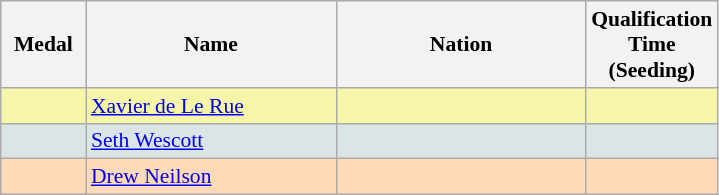<table class=wikitable style="border:1px solid #AAAAAA;font-size:90%">
<tr bgcolor="#E4E4E4">
<th width=50>Medal</th>
<th width=160>Name</th>
<th width=160>Nation</th>
<th width=80>Qualification Time (Seeding)</th>
</tr>
<tr bgcolor="#F7F6A8">
<td align="center"></td>
<td><a href='#'>Xavier de Le Rue</a></td>
<td></td>
<td align="center"></td>
</tr>
<tr bgcolor="#DCE5E5">
<td align="center"></td>
<td><a href='#'>Seth Wescott</a></td>
<td></td>
<td align="center"></td>
</tr>
<tr bgcolor="#FFDAB9">
<td align="center"></td>
<td><a href='#'>Drew Neilson</a></td>
<td></td>
<td align="center"></td>
</tr>
</table>
